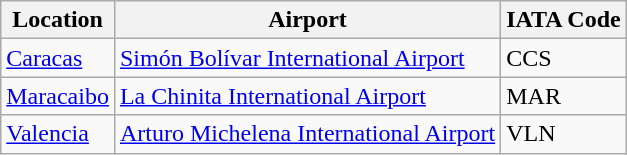<table class="wikitable">
<tr>
<th>Location</th>
<th>Airport</th>
<th>IATA Code</th>
</tr>
<tr>
<td><a href='#'>Caracas</a></td>
<td><a href='#'>Simón Bolívar International Airport</a></td>
<td>CCS</td>
</tr>
<tr>
<td><a href='#'>Maracaibo</a></td>
<td><a href='#'>La Chinita International Airport</a></td>
<td>MAR</td>
</tr>
<tr>
<td><a href='#'>Valencia</a></td>
<td><a href='#'>Arturo Michelena International Airport</a></td>
<td>VLN</td>
</tr>
</table>
